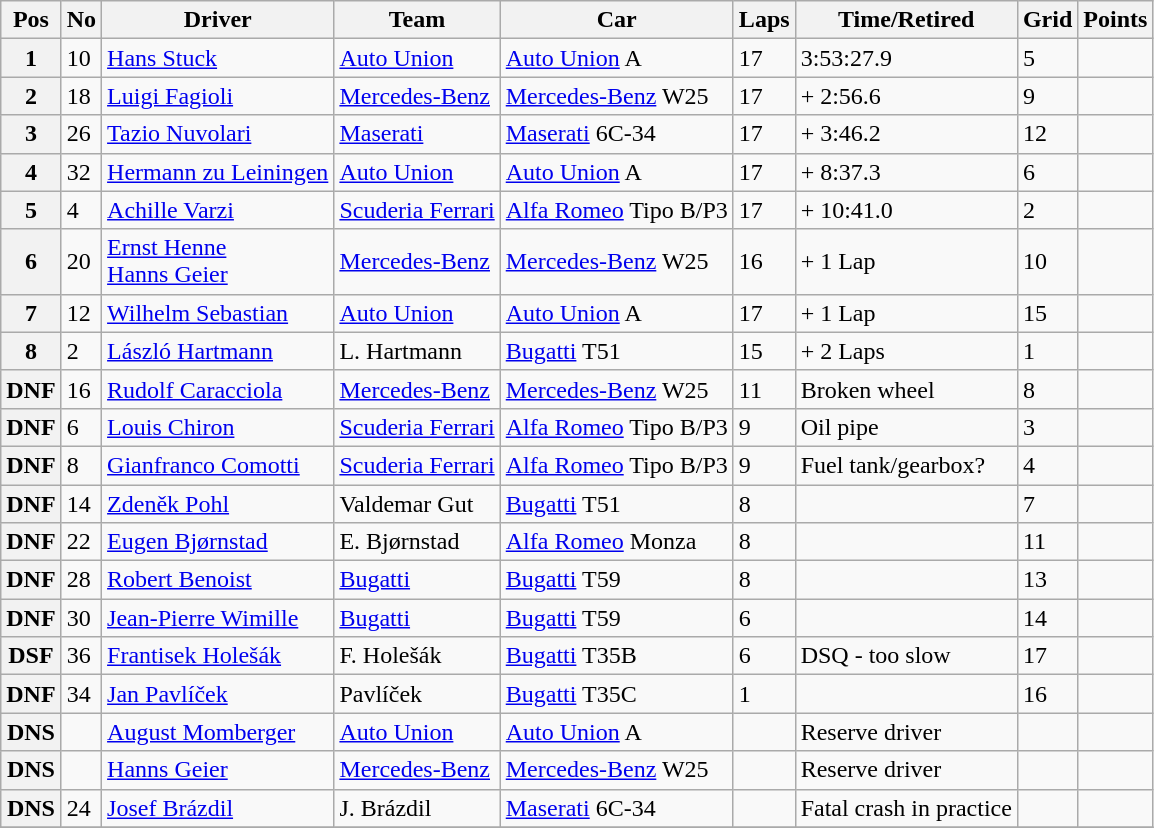<table class = "wikitable sortable">
<tr>
<th scope = "col">Pos</th>
<th scope = "col">No</th>
<th scope = "col">Driver</th>
<th scope = "col">Team</th>
<th scope = "col">Car</th>
<th scope = "col">Laps</th>
<th scope = "col">Time/Retired</th>
<th scope = "col">Grid</th>
<th scope = "col">Points</th>
</tr>
<tr>
<th>1</th>
<td>10</td>
<td> <a href='#'>Hans Stuck</a></td>
<td><a href='#'>Auto Union</a></td>
<td><a href='#'>Auto Union</a> A</td>
<td>17</td>
<td>3:53:27.9</td>
<td>5</td>
<td></td>
</tr>
<tr>
<th>2</th>
<td>18</td>
<td> <a href='#'>Luigi Fagioli</a></td>
<td><a href='#'>Mercedes-Benz</a></td>
<td><a href='#'>Mercedes-Benz</a> W25</td>
<td>17</td>
<td>+ 2:56.6</td>
<td>9</td>
<td></td>
</tr>
<tr>
<th>3</th>
<td>26</td>
<td> <a href='#'>Tazio Nuvolari</a></td>
<td><a href='#'>Maserati</a></td>
<td><a href='#'>Maserati</a> 6C-34</td>
<td>17</td>
<td>+ 3:46.2</td>
<td>12</td>
<td></td>
</tr>
<tr>
<th>4</th>
<td>32</td>
<td> <a href='#'>Hermann zu Leiningen</a></td>
<td><a href='#'>Auto Union</a></td>
<td><a href='#'>Auto Union</a> A</td>
<td>17</td>
<td>+ 8:37.3</td>
<td>6</td>
<td></td>
</tr>
<tr>
<th>5</th>
<td>4</td>
<td> <a href='#'>Achille Varzi</a></td>
<td><a href='#'>Scuderia Ferrari</a></td>
<td><a href='#'>Alfa Romeo</a> Tipo B/P3</td>
<td>17</td>
<td>+ 10:41.0</td>
<td>2</td>
<td></td>
</tr>
<tr>
<th>6</th>
<td>20</td>
<td> <a href='#'>Ernst Henne</a><br> <a href='#'>Hanns Geier</a></td>
<td><a href='#'>Mercedes-Benz</a></td>
<td><a href='#'>Mercedes-Benz</a> W25</td>
<td>16</td>
<td>+ 1 Lap</td>
<td>10</td>
<td></td>
</tr>
<tr>
<th>7</th>
<td>12</td>
<td> <a href='#'>Wilhelm Sebastian</a></td>
<td><a href='#'>Auto Union</a></td>
<td><a href='#'>Auto Union</a> A</td>
<td>17</td>
<td>+ 1 Lap</td>
<td>15</td>
<td></td>
</tr>
<tr>
<th>8</th>
<td>2</td>
<td> <a href='#'>László Hartmann</a></td>
<td>L. Hartmann</td>
<td><a href='#'>Bugatti</a> T51</td>
<td>15</td>
<td>+ 2 Laps</td>
<td>1</td>
<td></td>
</tr>
<tr>
<th>DNF</th>
<td>16</td>
<td> <a href='#'>Rudolf Caracciola</a></td>
<td><a href='#'>Mercedes-Benz</a></td>
<td><a href='#'>Mercedes-Benz</a> W25</td>
<td>11</td>
<td>Broken wheel</td>
<td>8</td>
<td></td>
</tr>
<tr>
<th>DNF</th>
<td>6</td>
<td> <a href='#'>Louis Chiron</a></td>
<td><a href='#'>Scuderia Ferrari</a></td>
<td><a href='#'>Alfa Romeo</a> Tipo B/P3</td>
<td>9</td>
<td>Oil pipe</td>
<td>3</td>
<td></td>
</tr>
<tr>
<th>DNF</th>
<td>8</td>
<td> <a href='#'>Gianfranco Comotti</a></td>
<td><a href='#'>Scuderia Ferrari</a></td>
<td><a href='#'>Alfa Romeo</a> Tipo B/P3</td>
<td>9</td>
<td>Fuel tank/gearbox?</td>
<td>4</td>
<td></td>
</tr>
<tr>
<th>DNF</th>
<td>14</td>
<td> <a href='#'>Zdeněk Pohl</a></td>
<td>Valdemar Gut</td>
<td><a href='#'>Bugatti</a> T51</td>
<td>8</td>
<td></td>
<td>7</td>
<td></td>
</tr>
<tr>
<th>DNF</th>
<td>22</td>
<td> <a href='#'>Eugen Bjørnstad</a></td>
<td>E. Bjørnstad</td>
<td><a href='#'>Alfa Romeo</a> Monza</td>
<td>8</td>
<td></td>
<td>11</td>
<td></td>
</tr>
<tr>
<th>DNF</th>
<td>28</td>
<td> <a href='#'>Robert Benoist</a></td>
<td><a href='#'>Bugatti</a></td>
<td><a href='#'>Bugatti</a> T59</td>
<td>8</td>
<td></td>
<td>13</td>
<td></td>
</tr>
<tr>
<th>DNF</th>
<td>30</td>
<td> <a href='#'>Jean-Pierre Wimille</a></td>
<td><a href='#'>Bugatti</a></td>
<td><a href='#'>Bugatti</a> T59</td>
<td>6</td>
<td></td>
<td>14</td>
<td></td>
</tr>
<tr>
<th>DSF</th>
<td>36</td>
<td> <a href='#'>Frantisek Holešák</a></td>
<td>F. Holešák</td>
<td><a href='#'>Bugatti</a> T35B</td>
<td>6</td>
<td>DSQ - too slow</td>
<td>17</td>
<td></td>
</tr>
<tr>
<th>DNF</th>
<td>34</td>
<td> <a href='#'>Jan Pavlíček</a></td>
<td>Pavlíček</td>
<td><a href='#'>Bugatti</a> T35C</td>
<td>1</td>
<td></td>
<td>16</td>
<td></td>
</tr>
<tr>
<th>DNS</th>
<td></td>
<td> <a href='#'>August Momberger</a></td>
<td><a href='#'>Auto Union</a></td>
<td><a href='#'>Auto Union</a> A</td>
<td></td>
<td>Reserve driver</td>
<td></td>
<td></td>
</tr>
<tr>
<th>DNS</th>
<td></td>
<td> <a href='#'>Hanns Geier</a></td>
<td><a href='#'>Mercedes-Benz</a></td>
<td><a href='#'>Mercedes-Benz</a> W25</td>
<td></td>
<td>Reserve driver</td>
<td></td>
<td></td>
</tr>
<tr>
<th>DNS</th>
<td>24</td>
<td> <a href='#'>Josef Brázdil</a></td>
<td>J. Brázdil</td>
<td><a href='#'>Maserati</a> 6C-34</td>
<td></td>
<td>Fatal crash in practice</td>
<td></td>
<td></td>
</tr>
<tr>
</tr>
</table>
